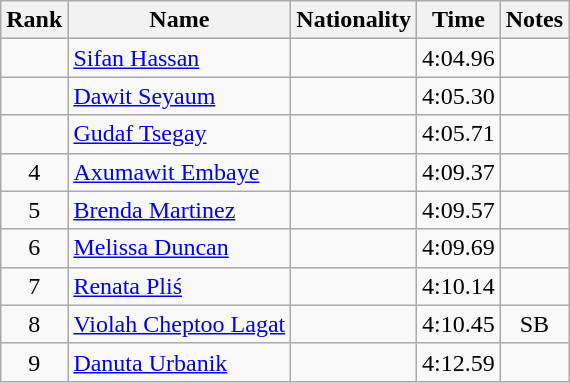<table class="wikitable sortable" style="text-align:center">
<tr>
<th>Rank</th>
<th>Name</th>
<th>Nationality</th>
<th>Time</th>
<th>Notes</th>
</tr>
<tr>
<td></td>
<td align=left><a href='#'>Sifan Hassan</a></td>
<td align=left></td>
<td>4:04.96</td>
<td></td>
</tr>
<tr>
<td></td>
<td align=left><a href='#'>Dawit Seyaum</a></td>
<td align=left></td>
<td>4:05.30</td>
<td></td>
</tr>
<tr>
<td></td>
<td align=left><a href='#'>Gudaf Tsegay</a></td>
<td align=left></td>
<td>4:05.71</td>
<td></td>
</tr>
<tr>
<td>4</td>
<td align=left><a href='#'>Axumawit Embaye</a></td>
<td align=left></td>
<td>4:09.37</td>
<td></td>
</tr>
<tr>
<td>5</td>
<td align=left><a href='#'>Brenda Martinez</a></td>
<td align=left></td>
<td>4:09.57</td>
<td></td>
</tr>
<tr>
<td>6</td>
<td align=left><a href='#'>Melissa Duncan</a></td>
<td align=left></td>
<td>4:09.69</td>
<td></td>
</tr>
<tr>
<td>7</td>
<td align=left><a href='#'>Renata Pliś</a></td>
<td align=left></td>
<td>4:10.14</td>
<td></td>
</tr>
<tr>
<td>8</td>
<td align=left><a href='#'>Violah Cheptoo Lagat</a></td>
<td align=left></td>
<td>4:10.45</td>
<td>SB</td>
</tr>
<tr>
<td>9</td>
<td align=left><a href='#'>Danuta Urbanik</a></td>
<td align=left></td>
<td>4:12.59</td>
<td></td>
</tr>
</table>
